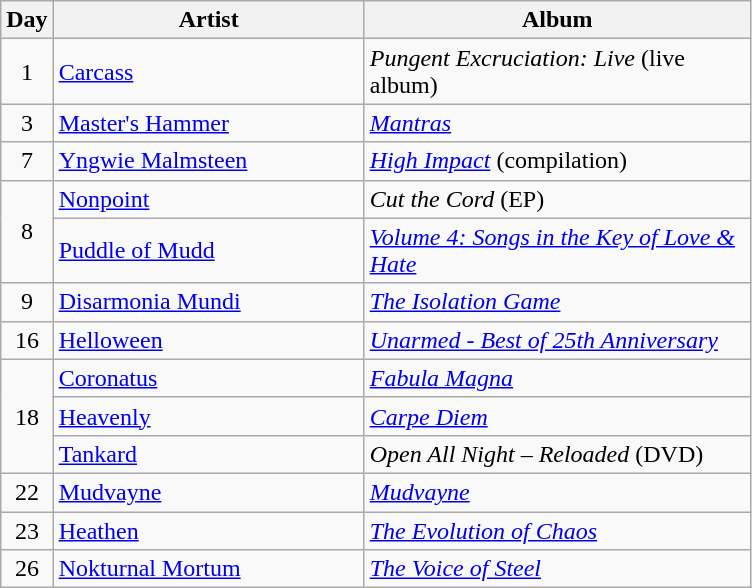<table class="wikitable">
<tr>
<th>Day</th>
<th style="width:200px;">Artist</th>
<th style="width:250px;">Album</th>
</tr>
<tr>
<td style="text-align:center;">1</td>
<td><a href='#'>Carcass</a></td>
<td><em>Pungent Excruciation: Live</em> (live album)</td>
</tr>
<tr>
<td style="text-align:center;">3</td>
<td><a href='#'>Master's Hammer</a></td>
<td><em><a href='#'>Mantras</a></em></td>
</tr>
<tr>
<td style="text-align:center;">7</td>
<td><a href='#'>Yngwie Malmsteen</a></td>
<td><em><a href='#'>High Impact</a></em> (compilation)</td>
</tr>
<tr>
<td style="text-align:center;" rowspan="2">8</td>
<td><a href='#'>Nonpoint</a></td>
<td><em>Cut the Cord</em> (EP)</td>
</tr>
<tr>
<td><a href='#'>Puddle of Mudd</a></td>
<td><em><a href='#'>Volume 4: Songs in the Key of Love & Hate</a></em></td>
</tr>
<tr>
<td style="text-align:center;">9</td>
<td><a href='#'>Disarmonia Mundi</a></td>
<td><em><a href='#'>The Isolation Game</a></em></td>
</tr>
<tr>
<td style="text-align:center;">16</td>
<td><a href='#'>Helloween</a></td>
<td><em><a href='#'>Unarmed - Best of 25th Anniversary</a></em></td>
</tr>
<tr>
<td style="text-align:center;" rowspan="3">18</td>
<td><a href='#'>Coronatus</a></td>
<td><em><a href='#'>Fabula Magna</a></em></td>
</tr>
<tr>
<td><a href='#'>Heavenly</a></td>
<td><em><a href='#'>Carpe Diem</a></em></td>
</tr>
<tr>
<td><a href='#'>Tankard</a></td>
<td><em>Open All Night – Reloaded</em> (DVD)</td>
</tr>
<tr>
<td style="text-align:center;">22</td>
<td><a href='#'>Mudvayne</a></td>
<td><em><a href='#'>Mudvayne</a></em></td>
</tr>
<tr>
<td style="text-align:center;">23</td>
<td><a href='#'>Heathen</a></td>
<td><em><a href='#'>The Evolution of Chaos</a></em></td>
</tr>
<tr>
<td style="text-align:center;">26</td>
<td><a href='#'>Nokturnal Mortum</a></td>
<td><em><a href='#'>The Voice of Steel</a></em></td>
</tr>
</table>
